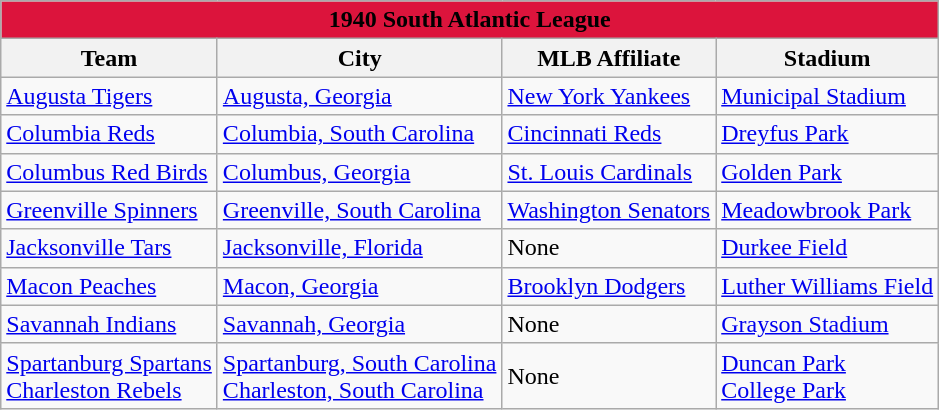<table class="wikitable" style="width:auto">
<tr>
<td bgcolor="#DC143C" align="center" colspan="7"><strong><span>1940 South Atlantic League</span></strong></td>
</tr>
<tr>
<th>Team</th>
<th>City</th>
<th>MLB Affiliate</th>
<th>Stadium</th>
</tr>
<tr>
<td><a href='#'>Augusta Tigers</a></td>
<td><a href='#'>Augusta, Georgia</a></td>
<td><a href='#'>New York Yankees</a></td>
<td><a href='#'>Municipal Stadium</a></td>
</tr>
<tr>
<td><a href='#'>Columbia Reds</a></td>
<td><a href='#'>Columbia, South Carolina</a></td>
<td><a href='#'>Cincinnati Reds</a></td>
<td><a href='#'>Dreyfus Park</a></td>
</tr>
<tr>
<td><a href='#'>Columbus Red Birds</a></td>
<td><a href='#'>Columbus, Georgia</a></td>
<td><a href='#'>St. Louis Cardinals</a></td>
<td><a href='#'>Golden Park</a></td>
</tr>
<tr>
<td><a href='#'>Greenville Spinners</a></td>
<td><a href='#'>Greenville, South Carolina</a></td>
<td><a href='#'>Washington Senators</a></td>
<td><a href='#'>Meadowbrook Park</a></td>
</tr>
<tr>
<td><a href='#'>Jacksonville Tars</a></td>
<td><a href='#'>Jacksonville, Florida</a></td>
<td>None</td>
<td><a href='#'>Durkee Field</a></td>
</tr>
<tr>
<td><a href='#'>Macon Peaches</a></td>
<td><a href='#'>Macon, Georgia</a></td>
<td><a href='#'>Brooklyn Dodgers</a></td>
<td><a href='#'>Luther Williams Field</a></td>
</tr>
<tr>
<td><a href='#'>Savannah Indians</a></td>
<td><a href='#'>Savannah, Georgia</a></td>
<td>None</td>
<td><a href='#'>Grayson Stadium</a></td>
</tr>
<tr>
<td><a href='#'>Spartanburg Spartans</a> <br> <a href='#'>Charleston Rebels</a></td>
<td><a href='#'>Spartanburg, South Carolina</a> <br> <a href='#'>Charleston, South Carolina</a></td>
<td>None</td>
<td><a href='#'>Duncan Park</a> <br> <a href='#'>College Park</a></td>
</tr>
</table>
